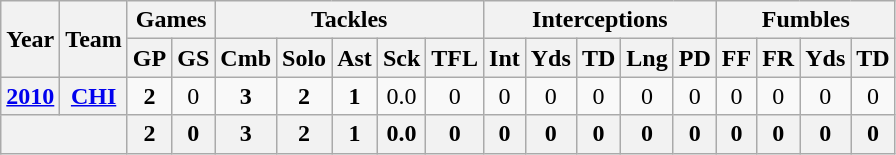<table class="wikitable" style="text-align:center">
<tr>
<th rowspan="2">Year</th>
<th rowspan="2">Team</th>
<th colspan="2">Games</th>
<th colspan="5">Tackles</th>
<th colspan="5">Interceptions</th>
<th colspan="4">Fumbles</th>
</tr>
<tr>
<th>GP</th>
<th>GS</th>
<th>Cmb</th>
<th>Solo</th>
<th>Ast</th>
<th>Sck</th>
<th>TFL</th>
<th>Int</th>
<th>Yds</th>
<th>TD</th>
<th>Lng</th>
<th>PD</th>
<th>FF</th>
<th>FR</th>
<th>Yds</th>
<th>TD</th>
</tr>
<tr>
<th><a href='#'>2010</a></th>
<th><a href='#'>CHI</a></th>
<td><strong>2</strong></td>
<td>0</td>
<td><strong>3</strong></td>
<td><strong>2</strong></td>
<td><strong>1</strong></td>
<td>0.0</td>
<td>0</td>
<td>0</td>
<td>0</td>
<td>0</td>
<td>0</td>
<td>0</td>
<td>0</td>
<td>0</td>
<td>0</td>
<td>0</td>
</tr>
<tr>
<th colspan="2"></th>
<th>2</th>
<th>0</th>
<th>3</th>
<th>2</th>
<th>1</th>
<th>0.0</th>
<th>0</th>
<th>0</th>
<th>0</th>
<th>0</th>
<th>0</th>
<th>0</th>
<th>0</th>
<th>0</th>
<th>0</th>
<th>0</th>
</tr>
</table>
